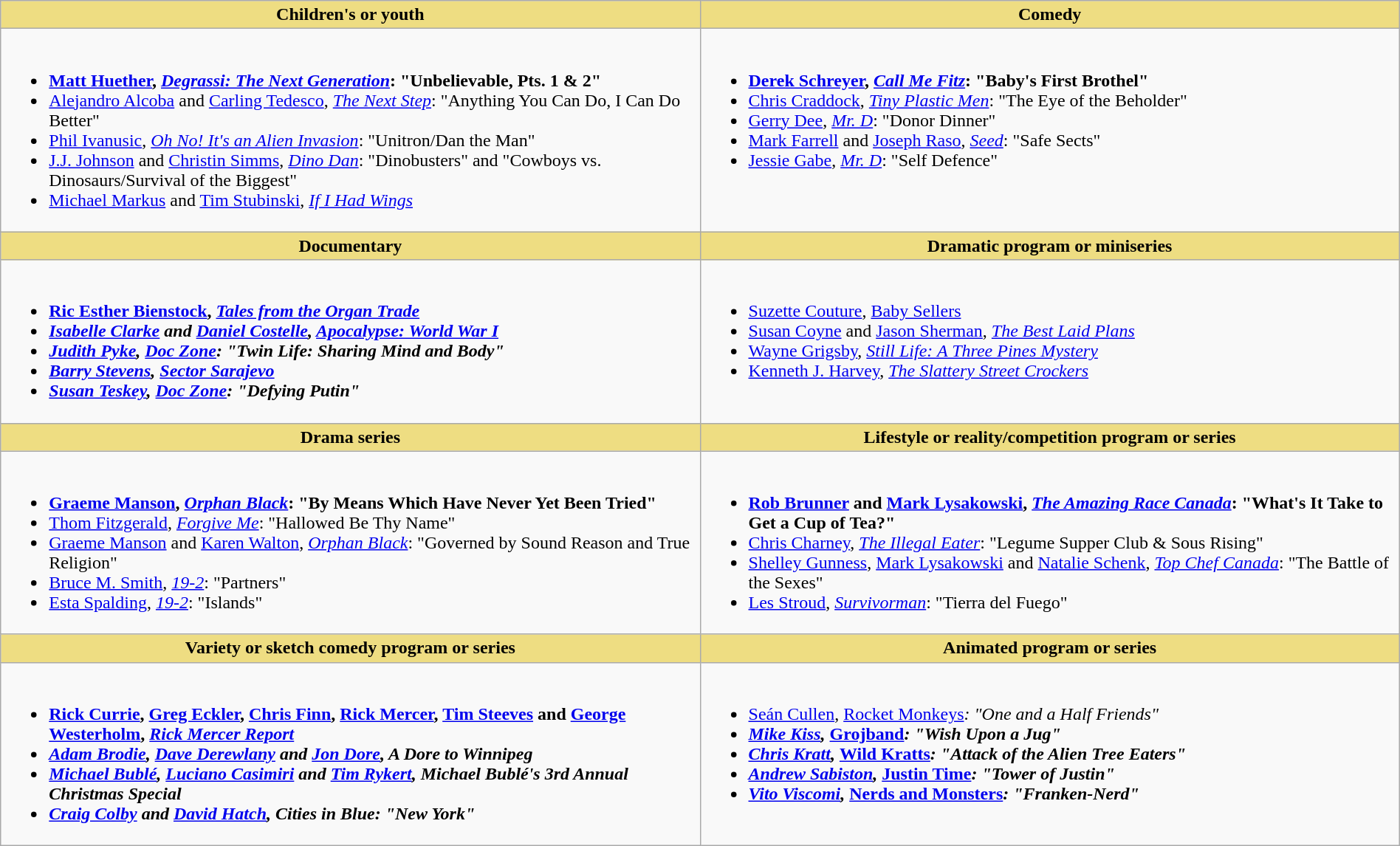<table class=wikitable width="100%">
<tr>
<th style="background:#EEDD82; width:50%">Children's or youth</th>
<th style="background:#EEDD82; width:50%">Comedy</th>
</tr>
<tr>
<td valign="top"><br><ul><li> <strong><a href='#'>Matt Huether</a>, <em><a href='#'>Degrassi: The Next Generation</a></em>: "Unbelievable, Pts. 1 & 2"</strong></li><li><a href='#'>Alejandro Alcoba</a> and <a href='#'>Carling Tedesco</a>, <em><a href='#'>The Next Step</a></em>: "Anything You Can Do, I Can Do Better"</li><li><a href='#'>Phil Ivanusic</a>, <em><a href='#'>Oh No! It's an Alien Invasion</a></em>: "Unitron/Dan the Man"</li><li><a href='#'>J.J. Johnson</a> and <a href='#'>Christin Simms</a>, <em><a href='#'>Dino Dan</a></em>: "Dinobusters" and "Cowboys vs. Dinosaurs/Survival of the Biggest"</li><li><a href='#'>Michael Markus</a> and <a href='#'>Tim Stubinski</a>, <em><a href='#'>If I Had Wings</a></em></li></ul></td>
<td valign="top"><br><ul><li> <strong><a href='#'>Derek Schreyer</a>, <em><a href='#'>Call Me Fitz</a></em>: "Baby's First Brothel"</strong></li><li><a href='#'>Chris Craddock</a>, <em><a href='#'>Tiny Plastic Men</a></em>: "The Eye of the Beholder"</li><li><a href='#'>Gerry Dee</a>, <em><a href='#'>Mr. D</a></em>: "Donor Dinner"</li><li><a href='#'>Mark Farrell</a> and <a href='#'>Joseph Raso</a>, <em><a href='#'>Seed</a></em>: "Safe Sects"</li><li><a href='#'>Jessie Gabe</a>, <em><a href='#'>Mr. D</a></em>: "Self Defence"</li></ul></td>
</tr>
<tr>
<th style="background:#EEDD82; width:50%">Documentary</th>
<th style="background:#EEDD82; width:50%">Dramatic program or miniseries</th>
</tr>
<tr>
<td valign="top"><br><ul><li> <strong><a href='#'>Ric Esther Bienstock</a>, <em><a href='#'>Tales from the Organ Trade</a><strong><em></li><li><a href='#'>Isabelle Clarke</a> and <a href='#'>Daniel Costelle</a>, </em><a href='#'>Apocalypse: World War I</a><em></li><li><a href='#'>Judith Pyke</a>, </em><a href='#'>Doc Zone</a><em>: "Twin Life: Sharing Mind and Body"</li><li><a href='#'>Barry Stevens</a>, </em><a href='#'>Sector Sarajevo</a><em></li><li><a href='#'>Susan Teskey</a>, </em><a href='#'>Doc Zone</a><em>: "Defying Putin"</li></ul></td>
<td valign="top"><br><ul><li> </strong><a href='#'>Suzette Couture</a>, </em><a href='#'>Baby Sellers</a></em></strong></li><li><a href='#'>Susan Coyne</a> and <a href='#'>Jason Sherman</a>, <em><a href='#'>The Best Laid Plans</a></em></li><li><a href='#'>Wayne Grigsby</a>, <em><a href='#'>Still Life: A Three Pines Mystery</a></em></li><li><a href='#'>Kenneth J. Harvey</a>, <em><a href='#'>The Slattery Street Crockers</a></em></li></ul></td>
</tr>
<tr>
<th style="background:#EEDD82; width:50%">Drama series</th>
<th style="background:#EEDD82; width:50%">Lifestyle or reality/competition program or series</th>
</tr>
<tr>
<td valign="top"><br><ul><li> <strong><a href='#'>Graeme Manson</a>, <em><a href='#'>Orphan Black</a></em>: "By Means Which Have Never Yet Been Tried"</strong></li><li><a href='#'>Thom Fitzgerald</a>, <em><a href='#'>Forgive Me</a></em>: "Hallowed Be Thy Name"</li><li><a href='#'>Graeme Manson</a> and <a href='#'>Karen Walton</a>, <em><a href='#'>Orphan Black</a></em>: "Governed by Sound Reason and True Religion"</li><li><a href='#'>Bruce M. Smith</a>, <em><a href='#'>19-2</a></em>: "Partners"</li><li><a href='#'>Esta Spalding</a>, <em><a href='#'>19-2</a></em>: "Islands"</li></ul></td>
<td valign="top"><br><ul><li> <strong><a href='#'>Rob Brunner</a> and <a href='#'>Mark Lysakowski</a>, <em><a href='#'>The Amazing Race Canada</a></em>: "What's It Take to Get a Cup of Tea?"</strong></li><li><a href='#'>Chris Charney</a>, <em><a href='#'>The Illegal Eater</a></em>: "Legume Supper Club & Sous Rising"</li><li><a href='#'>Shelley Gunness</a>, <a href='#'>Mark Lysakowski</a> and <a href='#'>Natalie Schenk</a>, <em><a href='#'>Top Chef Canada</a></em>: "The Battle of the Sexes"</li><li><a href='#'>Les Stroud</a>, <em><a href='#'>Survivorman</a></em>: "Tierra del Fuego"</li></ul></td>
</tr>
<tr>
<th style="background:#EEDD82; width:50%">Variety or sketch comedy program or series</th>
<th style="background:#EEDD82; width:50%">Animated program or series</th>
</tr>
<tr>
<td valign="top"><br><ul><li> <strong><a href='#'>Rick Currie</a>, <a href='#'>Greg Eckler</a>, <a href='#'>Chris Finn</a>, <a href='#'>Rick Mercer</a>, <a href='#'>Tim Steeves</a> and <a href='#'>George Westerholm</a>, <em><a href='#'>Rick Mercer Report</a><strong><em></li><li><a href='#'>Adam Brodie</a>, <a href='#'>Dave Derewlany</a> and <a href='#'>Jon Dore</a>, </em>A Dore to Winnipeg<em></li><li><a href='#'>Michael Bublé</a>, <a href='#'>Luciano Casimiri</a> and <a href='#'>Tim Rykert</a>, </em>Michael Bublé's 3rd Annual Christmas Special<em></li><li><a href='#'>Craig Colby</a> and <a href='#'>David Hatch</a>, </em>Cities in Blue<em>: "New York"</li></ul></td>
<td valign="top"><br><ul><li> </strong><a href='#'>Seán Cullen</a>, </em><a href='#'>Rocket Monkeys</a><em>: "One and a Half Friends"<strong></li><li><a href='#'>Mike Kiss</a>, </em><a href='#'>Grojband</a><em>: "Wish Upon a Jug"</li><li><a href='#'>Chris Kratt</a>, </em><a href='#'>Wild Kratts</a><em>: "Attack of the Alien Tree Eaters"</li><li><a href='#'>Andrew Sabiston</a>, </em><a href='#'>Justin Time</a><em>: "Tower of Justin"</li><li><a href='#'>Vito Viscomi</a>, </em><a href='#'>Nerds and Monsters</a><em>: "Franken-Nerd"</li></ul></td>
</tr>
</table>
